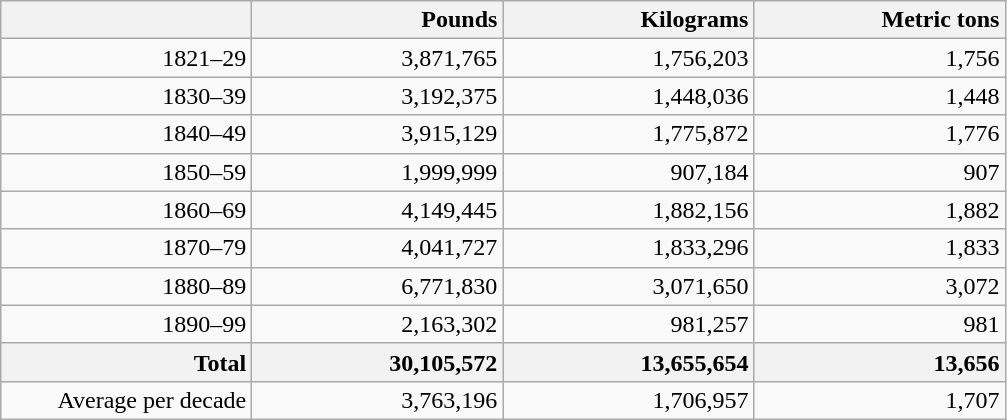<table class="wikitable">
<tr>
<th style="width: 10em; text-align: right"></th>
<th style="width: 10em; text-align: right">Pounds</th>
<th style="width: 10em; text-align: right">Kilograms</th>
<th style="width: 10em; text-align: right">Metric tons</th>
</tr>
<tr>
<td style="text-align: right">1821–29</td>
<td style="text-align: right">3,871,765</td>
<td style="text-align: right">1,756,203</td>
<td style="text-align: right">1,756</td>
</tr>
<tr>
<td style="text-align: right">1830–39</td>
<td style="text-align: right">3,192,375</td>
<td style="text-align: right">1,448,036</td>
<td style="text-align: right">1,448</td>
</tr>
<tr>
<td style="text-align: right">1840–49</td>
<td style="text-align: right">3,915,129</td>
<td style="text-align: right">1,775,872</td>
<td style="text-align: right">1,776</td>
</tr>
<tr>
<td style="text-align: right">1850–59</td>
<td style="text-align: right">1,999,999</td>
<td style="text-align: right">907,184</td>
<td style="text-align: right">907</td>
</tr>
<tr>
<td style="text-align: right">1860–69</td>
<td style="text-align: right">4,149,445</td>
<td style="text-align: right">1,882,156</td>
<td style="text-align: right">1,882</td>
</tr>
<tr>
<td style="text-align: right">1870–79</td>
<td style="text-align: right">4,041,727</td>
<td style="text-align: right">1,833,296</td>
<td style="text-align: right">1,833</td>
</tr>
<tr>
<td style="text-align: right">1880–89</td>
<td style="text-align: right">6,771,830</td>
<td style="text-align: right">3,071,650</td>
<td style="text-align: right">3,072</td>
</tr>
<tr>
<td style="text-align: right">1890–99</td>
<td style="text-align: right">2,163,302</td>
<td style="text-align: right">981,257</td>
<td style="text-align: right">981</td>
</tr>
<tr>
<th style="text-align: right">Total</th>
<th style="text-align: right">30,105,572</th>
<th style="text-align: right">13,655,654</th>
<th style="text-align: right">13,656</th>
</tr>
<tr>
<td style="text-align: right">Average per decade</td>
<td style="text-align: right">3,763,196</td>
<td style="text-align: right">1,706,957</td>
<td style="text-align: right">1,707</td>
</tr>
</table>
